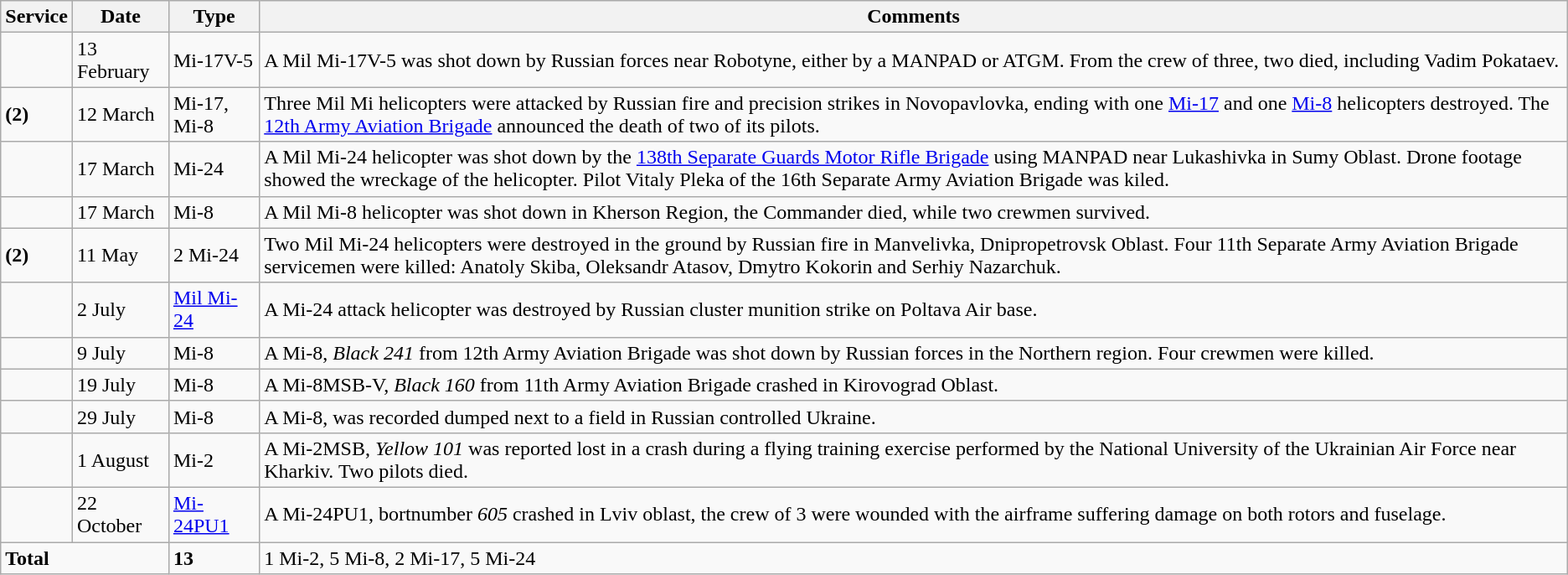<table class="wikitable">
<tr>
<th>Service</th>
<th>Date</th>
<th>Type</th>
<th>Comments</th>
</tr>
<tr>
<td></td>
<td>13 February</td>
<td>Mi-17V-5</td>
<td>A Mil Mi-17V-5 was shot down by Russian forces near Robotyne, either by a MANPAD or ATGM. From the crew of three, two died, including Vadim Pokataev.</td>
</tr>
<tr>
<td> <strong>(2)</strong></td>
<td>12 March</td>
<td>Mi-17, Mi-8</td>
<td>Three Mil Mi helicopters were attacked by Russian fire and precision strikes in Novopavlovka, ending with one <a href='#'>Mi-17</a> and one <a href='#'>Mi-8</a> helicopters destroyed. The <a href='#'>12th Army Aviation Brigade</a> announced the death of two of its pilots.</td>
</tr>
<tr>
<td></td>
<td>17 March</td>
<td>Mi-24</td>
<td>A Mil Mi-24 helicopter was shot down by the <a href='#'>138th Separate Guards Motor Rifle Brigade</a> using MANPAD near Lukashivka in Sumy Oblast. Drone footage showed the wreckage of the helicopter. Pilot Vitaly Pleka of the 16th Separate Army Aviation Brigade was kiled.</td>
</tr>
<tr>
<td></td>
<td>17 March</td>
<td>Mi-8</td>
<td>A Mil Mi-8 helicopter was shot down in Kherson Region, the Commander died, while two crewmen survived.</td>
</tr>
<tr>
<td> <strong>(2)</strong></td>
<td>11 May</td>
<td>2 Mi-24</td>
<td>Two Mil Mi-24 helicopters were destroyed in the ground by Russian fire in Manvelivka, Dnipropetrovsk Oblast. Four 11th Separate Army Aviation Brigade servicemen were killed: Anatoly Skiba, Oleksandr Atasov, Dmytro Kokorin and Serhiy Nazarchuk.</td>
</tr>
<tr>
<td></td>
<td>2 July</td>
<td><a href='#'>Mil Mi-24</a></td>
<td>A Mi-24 attack helicopter was destroyed by Russian cluster munition strike on Poltava Air base.</td>
</tr>
<tr>
<td></td>
<td>9 July</td>
<td>Mi-8</td>
<td>A Mi-8, <em>Black 241</em> from 12th Army Aviation Brigade was shot down by Russian forces in the Northern region. Four crewmen were killed.</td>
</tr>
<tr>
<td></td>
<td>19 July</td>
<td>Mi-8</td>
<td>A Mi-8MSB-V, <em>Black 160</em> from 11th Army Aviation Brigade crashed in Kirovograd Oblast.</td>
</tr>
<tr>
<td></td>
<td>29 July</td>
<td>Mi-8</td>
<td>A Mi-8, was recorded dumped next to a field in Russian controlled Ukraine.</td>
</tr>
<tr>
<td></td>
<td>1 August</td>
<td>Mi-2</td>
<td>A Mi-2MSB, <em>Yellow 101</em> was reported lost in a crash during a flying training exercise performed by the National University of the Ukrainian Air Force near Kharkiv. Two pilots died.</td>
</tr>
<tr>
<td></td>
<td>22 October</td>
<td><a href='#'>Mi-24PU1</a></td>
<td>A Mi-24PU1, bortnumber <em>605</em> crashed in Lviv oblast, the crew of 3 were wounded with the airframe suffering damage on both rotors and fuselage.</td>
</tr>
<tr>
<td colspan="2"><strong>Total</strong></td>
<td><strong>13</strong></td>
<td>1 Mi-2, 5 Mi-8, 2 Mi-17, 5 Mi-24</td>
</tr>
</table>
